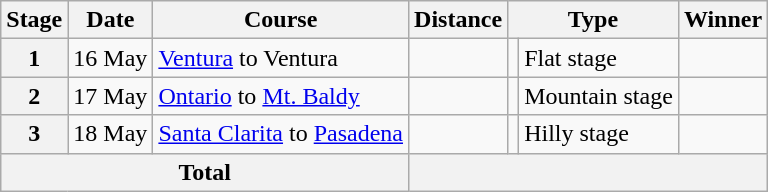<table class=wikitable>
<tr>
<th>Stage</th>
<th>Date</th>
<th>Course</th>
<th>Distance</th>
<th colspan=2>Type</th>
<th>Winner</th>
</tr>
<tr>
<th align=center>1</th>
<td align=center>16 May</td>
<td><a href='#'>Ventura</a> to Ventura</td>
<td align=center></td>
<td align=center></td>
<td>Flat stage</td>
<td></td>
</tr>
<tr>
<th align=center>2</th>
<td align=center>17 May</td>
<td><a href='#'>Ontario</a> to <a href='#'>Mt. Baldy</a></td>
<td align=center></td>
<td align=center></td>
<td>Mountain stage</td>
<td></td>
</tr>
<tr>
<th align=center>3</th>
<td align=center>18 May</td>
<td><a href='#'>Santa Clarita</a> to <a href='#'>Pasadena</a></td>
<td align=center></td>
<td align=center></td>
<td>Hilly stage</td>
<td></td>
</tr>
<tr>
<th colspan=3>Total</th>
<th colspan=5></th>
</tr>
</table>
